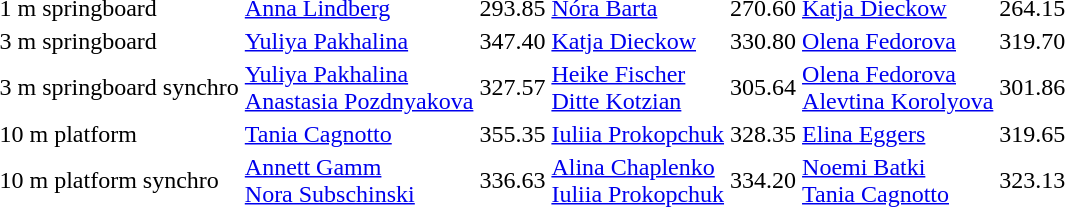<table>
<tr>
<td>1 m springboard</td>
<td><a href='#'>Anna Lindberg</a><br><small></small></td>
<td>293.85</td>
<td><a href='#'>Nóra Barta</a><br><small></small></td>
<td>270.60</td>
<td><a href='#'>Katja Dieckow</a><br><small></small></td>
<td>264.15</td>
</tr>
<tr>
<td>3 m springboard</td>
<td><a href='#'>Yuliya Pakhalina</a><br><small></small></td>
<td>347.40</td>
<td><a href='#'>Katja Dieckow</a><br><small></small></td>
<td>330.80</td>
<td><a href='#'>Olena Fedorova</a><br><small></small></td>
<td>319.70</td>
</tr>
<tr>
<td>3 m springboard synchro</td>
<td><a href='#'>Yuliya Pakhalina</a><br><a href='#'>Anastasia Pozdnyakova</a><br><small></small></td>
<td>327.57</td>
<td><a href='#'>Heike Fischer</a><br><a href='#'>Ditte Kotzian</a><br><small></small></td>
<td>305.64</td>
<td><a href='#'>Olena Fedorova</a><br><a href='#'>Alevtina Korolyova</a><br><small> </small></td>
<td>301.86</td>
</tr>
<tr>
<td>10 m platform</td>
<td><a href='#'>Tania Cagnotto</a><br><small></small></td>
<td>355.35</td>
<td><a href='#'>Iuliia Prokopchuk</a><br><small></small></td>
<td>328.35</td>
<td><a href='#'>Elina Eggers</a><br><small></small></td>
<td>319.65</td>
</tr>
<tr>
<td>10 m platform synchro</td>
<td><a href='#'>Annett Gamm</a><br><a href='#'>Nora Subschinski</a><br><small></small></td>
<td>336.63</td>
<td><a href='#'>Alina Chaplenko</a><br><a href='#'>Iuliia Prokopchuk</a><br><small></small></td>
<td>334.20</td>
<td><a href='#'>Noemi Batki</a><br><a href='#'>Tania Cagnotto</a><br><small></small></td>
<td>323.13</td>
</tr>
</table>
